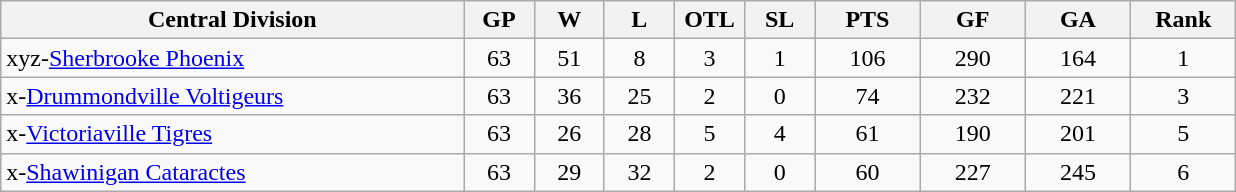<table class="wikitable" style="text-align:center">
<tr>
<th bgcolor="#DDDDFF" width="33%">Central Division</th>
<th bgcolor="#DDDDFF" width="5%">GP</th>
<th bgcolor="#DDDDFF" width="5%">W</th>
<th bgcolor="#DDDDFF" width="5%">L</th>
<th bgcolor="#DDDDFF" width="5%">OTL</th>
<th bgcolor="#DDDDFF" width="5%">SL</th>
<th bgcolor="#DDDDFF" width="7.5%">PTS</th>
<th bgcolor="#DDDDFF" width="7.5%">GF</th>
<th bgcolor="#DDDDFF" width="7.5%">GA</th>
<th bgcolor="#DDDDFF" width="7.5%">Rank</th>
</tr>
<tr>
<td align=left>xyz-<a href='#'>Sherbrooke Phoenix</a></td>
<td>63</td>
<td>51</td>
<td>8</td>
<td>3</td>
<td>1</td>
<td>106</td>
<td>290</td>
<td>164</td>
<td>1</td>
</tr>
<tr>
<td align=left>x-<a href='#'>Drummondville Voltigeurs</a></td>
<td>63</td>
<td>36</td>
<td>25</td>
<td>2</td>
<td>0</td>
<td>74</td>
<td>232</td>
<td>221</td>
<td>3</td>
</tr>
<tr>
<td align=left>x-<a href='#'>Victoriaville Tigres</a></td>
<td>63</td>
<td>26</td>
<td>28</td>
<td>5</td>
<td>4</td>
<td>61</td>
<td>190</td>
<td>201</td>
<td>5</td>
</tr>
<tr>
<td align=left>x-<a href='#'>Shawinigan Cataractes</a></td>
<td>63</td>
<td>29</td>
<td>32</td>
<td>2</td>
<td>0</td>
<td>60</td>
<td>227</td>
<td>245</td>
<td>6</td>
</tr>
</table>
